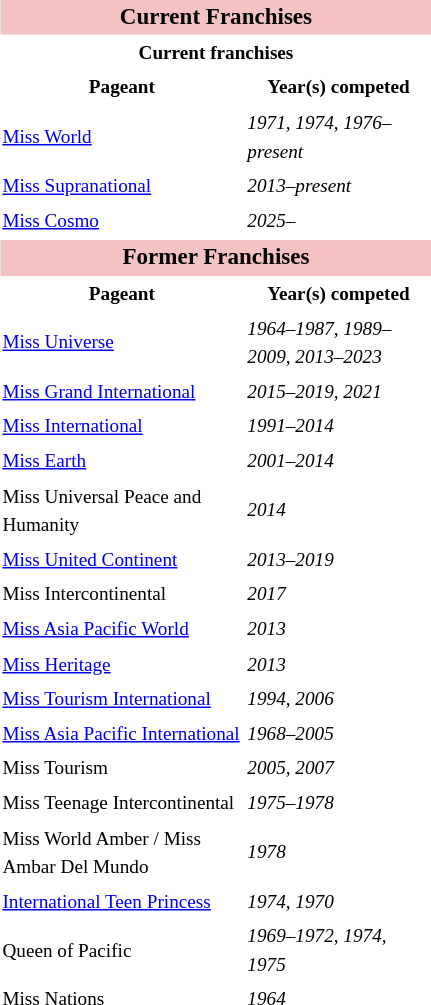<table class="toccolours" style="width: 20em; float:right; font-size:80%; line-height:1.5em; width:23%;">
<tr>
<th colspan="2" align="center" style="background:#F4C2C2;"><big>Current Franchises</big></th>
</tr>
<tr>
<th colspan="3" style="text-align:center;">Current franchises</th>
</tr>
<tr>
<th>Pageant</th>
<th>Year(s) competed</th>
</tr>
<tr>
<td><a href='#'>Miss World</a></td>
<td><em>1971, 1974, 1976–present</em></td>
</tr>
<tr>
<td><a href='#'>Miss Supranational</a></td>
<td><em>2013–present</em></td>
</tr>
<tr>
<td><a href='#'>Miss Cosmo</a></td>
<td><em>2025–</em></td>
</tr>
<tr>
<th colspan="2" align="center" style="background:#F4C2C2;"><big>Former Franchises</big></th>
</tr>
<tr>
<th scope="col">Pageant</th>
<th>Year(s) competed</th>
</tr>
<tr>
<td><a href='#'>Miss Universe</a></td>
<td><em>1964–1987, 1989–2009, 2013–2023</em></td>
</tr>
<tr>
<td><a href='#'>Miss Grand International</a></td>
<td><em>2015–2019, 2021</em></td>
</tr>
<tr>
<td><a href='#'>Miss International</a></td>
<td><em>1991–2014</em></td>
</tr>
<tr>
<td><a href='#'>Miss Earth</a></td>
<td><em>2001–2014</em></td>
</tr>
<tr>
<td>Miss Universal Peace and Humanity</td>
<td><em>2014</em></td>
</tr>
<tr>
<td><a href='#'>Miss United Continent</a></td>
<td><em>2013–2019</em></td>
</tr>
<tr>
<td>Miss Intercontinental</td>
<td><em>2017</em></td>
</tr>
<tr>
<td><a href='#'>Miss Asia Pacific World</a></td>
<td><em>2013</em></td>
</tr>
<tr>
<td><a href='#'>Miss Heritage</a></td>
<td><em>2013</em></td>
</tr>
<tr>
<td><a href='#'>Miss Tourism International</a></td>
<td><em>1994, 2006</em></td>
</tr>
<tr>
<td><a href='#'>Miss Asia Pacific International</a></td>
<td><em>1968–2005</em></td>
</tr>
<tr>
<td>Miss Tourism</td>
<td><em>2005, 2007</em></td>
</tr>
<tr>
<td>Miss Teenage Intercontinental</td>
<td><em>1975–1978</em></td>
</tr>
<tr>
<td>Miss World Amber / Miss Ambar Del Mundo</td>
<td><em>1978</em></td>
</tr>
<tr>
<td><a href='#'>International Teen Princess</a></td>
<td><em>1974, 1970</em></td>
</tr>
<tr>
<td>Queen of Pacific</td>
<td><em>1969–1972, 1974, 1975</em></td>
</tr>
<tr>
<td>Miss Nations</td>
<td><em>1964</em></td>
</tr>
</table>
